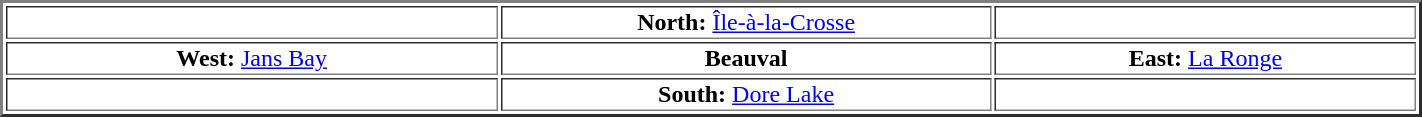<table border="2" style="width:75%; margin:auto;">
<tr>
<td style="width:35%; text-align:center;"></td>
<td style="width:30%; text-align:center;"><strong>North:</strong> <a href='#'>Île-à-la-Crosse</a></td>
<td style="width:35%; text-align:center;"></td>
</tr>
<tr>
<td style="width:10%; text-align:center;"><strong>West:</strong> <a href='#'>Jans Bay</a></td>
<td style="width:35%; text-align:center;"><strong>Beauval</strong></td>
<td style="width:30%; text-align:center;"><strong>East:</strong> <a href='#'>La Ronge</a></td>
</tr>
<tr>
<td style="width:35%; text-align:center;"></td>
<td style="width:30%; text-align:center;"><strong>South:</strong> <a href='#'>Dore Lake</a></td>
<td style="width:35%; text-align:center;"></td>
</tr>
</table>
